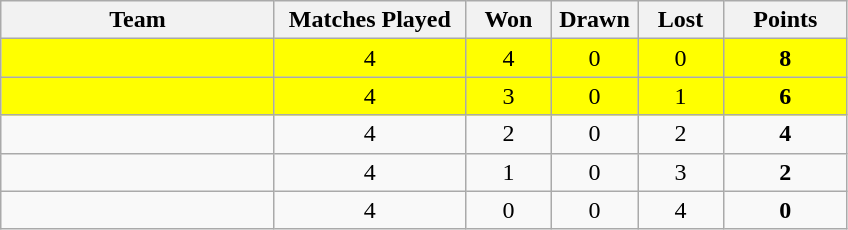<table class=wikitable style="text-align:center">
<tr>
<th width=175>Team</th>
<th width=120>Matches Played</th>
<th width=50>Won</th>
<th width=50>Drawn</th>
<th width=50>Lost</th>
<th width=75>Points</th>
</tr>
<tr bgcolor="yellow">
<td align=left></td>
<td>4</td>
<td>4</td>
<td>0</td>
<td>0</td>
<td><strong>8</strong></td>
</tr>
<tr bgcolor="yellow">
<td align=left></td>
<td>4</td>
<td>3</td>
<td>0</td>
<td>1</td>
<td><strong>6</strong></td>
</tr>
<tr>
<td align=left></td>
<td>4</td>
<td>2</td>
<td>0</td>
<td>2</td>
<td><strong>4</strong></td>
</tr>
<tr>
<td align=left></td>
<td>4</td>
<td>1</td>
<td>0</td>
<td>3</td>
<td><strong>2</strong></td>
</tr>
<tr>
<td align=left></td>
<td>4</td>
<td>0</td>
<td>0</td>
<td>4</td>
<td><strong>0</strong></td>
</tr>
</table>
